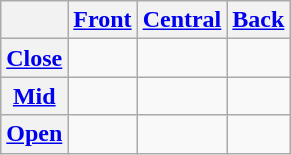<table class="wikitable" style="text-align:center;">
<tr>
<th></th>
<th><a href='#'>Front</a></th>
<th><a href='#'>Central</a></th>
<th><a href='#'>Back</a></th>
</tr>
<tr>
<th><a href='#'>Close</a></th>
<td></td>
<td></td>
<td></td>
</tr>
<tr>
<th><a href='#'>Mid</a></th>
<td></td>
<td></td>
<td></td>
</tr>
<tr>
<th><a href='#'>Open</a></th>
<td></td>
<td></td>
<td></td>
</tr>
</table>
